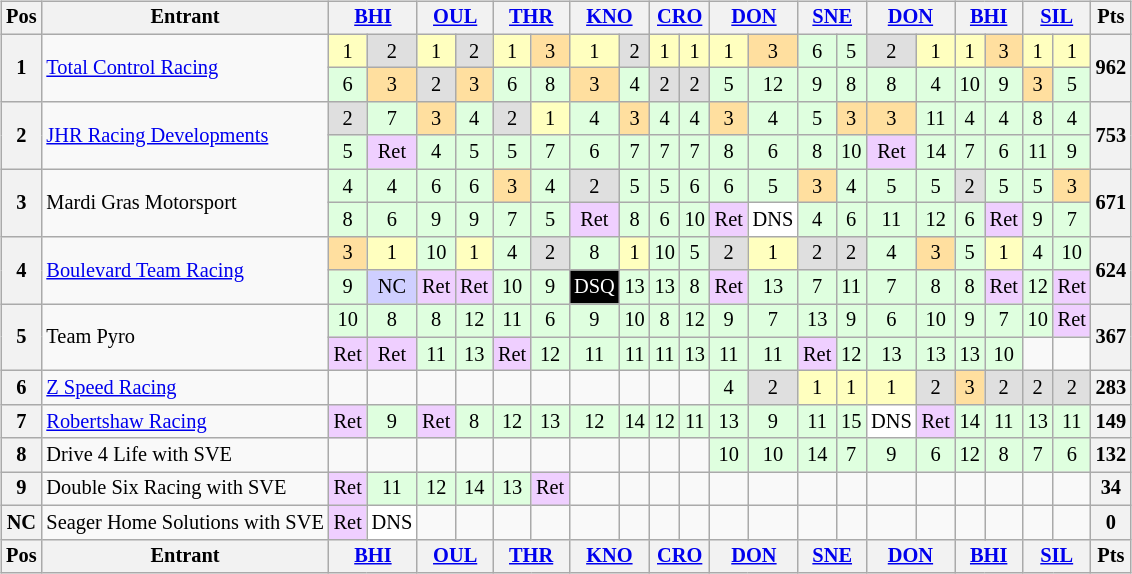<table>
<tr>
<td><br><table class="wikitable" style="font-size: 85%; text-align: center;">
<tr valign="top">
<th valign="middle">Pos</th>
<th valign="middle">Entrant</th>
<th colspan="2"><a href='#'>BHI</a></th>
<th colspan="2"><a href='#'>OUL</a></th>
<th colspan="2"><a href='#'>THR</a></th>
<th colspan="2"><a href='#'>KNO</a></th>
<th colspan="2"><a href='#'>CRO</a></th>
<th colspan="2"><a href='#'>DON</a></th>
<th colspan="2"><a href='#'>SNE</a></th>
<th colspan="2"><a href='#'>DON</a></th>
<th colspan="2"><a href='#'>BHI</a></th>
<th colspan="2"><a href='#'>SIL</a></th>
<th valign=middle>Pts</th>
</tr>
<tr>
<th rowspan=2>1</th>
<td align=left rowspan=2><a href='#'>Total Control Racing</a></td>
<td style="background:#FFFFBF;">1</td>
<td style="background:#DFDFDF;">2</td>
<td style="background:#FFFFBF;">1</td>
<td style="background:#DFDFDF;">2</td>
<td style="background:#FFFFBF;">1</td>
<td style="background:#FFDF9F;">3</td>
<td style="background:#FFFFBF;">1</td>
<td style="background:#DFDFDF;">2</td>
<td style="background:#FFFFBF;">1</td>
<td style="background:#FFFFBF;">1</td>
<td style="background:#FFFFBF;">1</td>
<td style="background:#FFDF9F;">3</td>
<td style="background:#DFFFDF;">6</td>
<td style="background:#DFFFDF;">5</td>
<td style="background:#DFDFDF;">2</td>
<td style="background:#FFFFBF;">1</td>
<td style="background:#FFFFBF;">1</td>
<td style="background:#FFDF9F;">3</td>
<td style="background:#FFFFBF;">1</td>
<td style="background:#FFFFBF;">1</td>
<th rowspan=2>962</th>
</tr>
<tr>
<td style="background:#DFFFDF;">6</td>
<td style="background:#FFDF9F;">3</td>
<td style="background:#DFDFDF;">2</td>
<td style="background:#FFDF9F;">3</td>
<td style="background:#DFFFDF;">6</td>
<td style="background:#DFFFDF;">8</td>
<td style="background:#FFDF9F;">3</td>
<td style="background:#DFFFDF;">4</td>
<td style="background:#DFDFDF;">2</td>
<td style="background:#DFDFDF;">2</td>
<td style="background:#DFFFDF;">5</td>
<td style="background:#DFFFDF;">12</td>
<td style="background:#DFFFDF;">9</td>
<td style="background:#DFFFDF;">8</td>
<td style="background:#DFFFDF;">8</td>
<td style="background:#DFFFDF;">4</td>
<td style="background:#DFFFDF;">10</td>
<td style="background:#DFFFDF;">9</td>
<td style="background:#FFDF9F;">3</td>
<td style="background:#DFFFDF;">5</td>
</tr>
<tr>
<th rowspan=2>2</th>
<td align=left rowspan=2><a href='#'>JHR Racing Developments</a></td>
<td style="background:#DFDFDF;">2</td>
<td style="background:#DFFFDF;">7</td>
<td style="background:#FFDF9F;">3</td>
<td style="background:#DFFFDF;">4</td>
<td style="background:#DFDFDF;">2</td>
<td style="background:#FFFFBF;">1</td>
<td style="background:#DFFFDF;">4</td>
<td style="background:#FFDF9F;">3</td>
<td style="background:#DFFFDF;">4</td>
<td style="background:#DFFFDF;">4</td>
<td style="background:#FFDF9F;">3</td>
<td style="background:#DFFFDF;">4</td>
<td style="background:#DFFFDF;">5</td>
<td style="background:#FFDF9F;">3</td>
<td style="background:#FFDF9F;">3</td>
<td style="background:#DFFFDF;">11</td>
<td style="background:#DFFFDF;">4</td>
<td style="background:#DFFFDF;">4</td>
<td style="background:#DFFFDF;">8</td>
<td style="background:#DFFFDF;">4</td>
<th rowspan=2>753</th>
</tr>
<tr>
<td style="background:#DFFFDF;">5</td>
<td style="background:#EFCFFF;">Ret</td>
<td style="background:#DFFFDF;">4</td>
<td style="background:#DFFFDF;">5</td>
<td style="background:#DFFFDF;">5</td>
<td style="background:#DFFFDF;">7</td>
<td style="background:#DFFFDF;">6</td>
<td style="background:#DFFFDF;">7</td>
<td style="background:#DFFFDF;">7</td>
<td style="background:#DFFFDF;">7</td>
<td style="background:#DFFFDF;">8</td>
<td style="background:#DFFFDF;">6</td>
<td style="background:#DFFFDF;">8</td>
<td style="background:#DFFFDF;">10</td>
<td style="background:#EFCFFF;">Ret</td>
<td style="background:#DFFFDF;">14</td>
<td style="background:#DFFFDF;">7</td>
<td style="background:#DFFFDF;">6</td>
<td style="background:#DFFFDF;">11</td>
<td style="background:#DFFFDF;">9</td>
</tr>
<tr>
<th rowspan=2>3</th>
<td align=left rowspan=2>Mardi Gras Motorsport</td>
<td style="background:#DFFFDF;">4</td>
<td style="background:#DFFFDF;">4</td>
<td style="background:#DFFFDF;">6</td>
<td style="background:#DFFFDF;">6</td>
<td style="background:#FFDF9F;">3</td>
<td style="background:#DFFFDF;">4</td>
<td style="background:#DFDFDF;">2</td>
<td style="background:#DFFFDF;">5</td>
<td style="background:#DFFFDF;">5</td>
<td style="background:#DFFFDF;">6</td>
<td style="background:#DFFFDF;">6</td>
<td style="background:#DFFFDF;">5</td>
<td style="background:#FFDF9F;">3</td>
<td style="background:#DFFFDF;">4</td>
<td style="background:#DFFFDF;">5</td>
<td style="background:#DFFFDF;">5</td>
<td style="background:#DFDFDF;">2</td>
<td style="background:#DFFFDF;">5</td>
<td style="background:#DFFFDF;">5</td>
<td style="background:#FFDF9F;">3</td>
<th rowspan=2>671</th>
</tr>
<tr>
<td style="background:#DFFFDF;">8</td>
<td style="background:#DFFFDF;">6</td>
<td style="background:#DFFFDF;">9</td>
<td style="background:#DFFFDF;">9</td>
<td style="background:#DFFFDF;">7</td>
<td style="background:#DFFFDF;">5</td>
<td style="background:#EFCFFF;">Ret</td>
<td style="background:#DFFFDF;">8</td>
<td style="background:#DFFFDF;">6</td>
<td style="background:#DFFFDF;">10</td>
<td style="background:#EFCFFF;">Ret</td>
<td style="background:#FFFFFF;">DNS</td>
<td style="background:#DFFFDF;">4</td>
<td style="background:#DFFFDF;">6</td>
<td style="background:#DFFFDF;">11</td>
<td style="background:#DFFFDF;">12</td>
<td style="background:#DFFFDF;">6</td>
<td style="background:#EFCFFF;">Ret</td>
<td style="background:#DFFFDF;">9</td>
<td style="background:#DFFFDF;">7</td>
</tr>
<tr>
<th rowspan=2>4</th>
<td align=left rowspan=2><a href='#'>Boulevard Team Racing</a></td>
<td style="background:#FFDF9F;">3</td>
<td style="background:#FFFFBF;">1</td>
<td style="background:#DFFFDF;">10</td>
<td style="background:#FFFFBF;">1</td>
<td style="background:#DFFFDF;">4</td>
<td style="background:#DFDFDF;">2</td>
<td style="background:#DFFFDF;">8</td>
<td style="background:#FFFFBF;">1</td>
<td style="background:#DFFFDF;">10</td>
<td style="background:#DFFFDF;">5</td>
<td style="background:#DFDFDF;">2</td>
<td style="background:#FFFFBF;">1</td>
<td style="background:#DFDFDF;">2</td>
<td style="background:#DFDFDF;">2</td>
<td style="background:#DFFFDF;">4</td>
<td style="background:#FFDF9F;">3</td>
<td style="background:#DFFFDF;">5</td>
<td style="background:#FFFFBF;">1</td>
<td style="background:#DFFFDF;">4</td>
<td style="background:#DFFFDF;">10</td>
<th rowspan=2>624</th>
</tr>
<tr>
<td style="background:#DFFFDF;">9</td>
<td style="background:#CFCFFF;">NC</td>
<td style="background:#EFCFFF;">Ret</td>
<td style="background:#EFCFFF;">Ret</td>
<td style="background:#DFFFDF;">10</td>
<td style="background:#DFFFDF;">9</td>
<td style="background:#000000; color:white;">DSQ</td>
<td style="background:#DFFFDF;">13</td>
<td style="background:#DFFFDF;">13</td>
<td style="background:#DFFFDF;">8</td>
<td style="background:#EFCFFF;">Ret</td>
<td style="background:#DFFFDF;">13</td>
<td style="background:#DFFFDF;">7</td>
<td style="background:#DFFFDF;">11</td>
<td style="background:#DFFFDF;">7</td>
<td style="background:#DFFFDF;">8</td>
<td style="background:#DFFFDF;">8</td>
<td style="background:#EFCFFF;">Ret</td>
<td style="background:#DFFFDF;">12</td>
<td style="background:#EFCFFF;">Ret</td>
</tr>
<tr>
<th rowspan=2>5</th>
<td align=left rowspan=2>Team Pyro</td>
<td style="background:#DFFFDF;">10</td>
<td style="background:#DFFFDF;">8</td>
<td style="background:#DFFFDF;">8</td>
<td style="background:#DFFFDF;">12</td>
<td style="background:#DFFFDF;">11</td>
<td style="background:#DFFFDF;">6</td>
<td style="background:#DFFFDF;">9</td>
<td style="background:#DFFFDF;">10</td>
<td style="background:#DFFFDF;">8</td>
<td style="background:#DFFFDF;">12</td>
<td style="background:#DFFFDF;">9</td>
<td style="background:#DFFFDF;">7</td>
<td style="background:#DFFFDF;">13</td>
<td style="background:#DFFFDF;">9</td>
<td style="background:#DFFFDF;">6</td>
<td style="background:#DFFFDF;">10</td>
<td style="background:#DFFFDF;">9</td>
<td style="background:#DFFFDF;">7</td>
<td style="background:#DFFFDF;">10</td>
<td style="background:#EFCFFF;">Ret</td>
<th rowspan=2>367</th>
</tr>
<tr>
<td style="background:#EFCFFF;">Ret</td>
<td style="background:#EFCFFF;">Ret</td>
<td style="background:#DFFFDF;">11</td>
<td style="background:#DFFFDF;">13</td>
<td style="background:#EFCFFF;">Ret</td>
<td style="background:#DFFFDF;">12</td>
<td style="background:#DFFFDF;">11</td>
<td style="background:#DFFFDF;">11</td>
<td style="background:#DFFFDF;">11</td>
<td style="background:#DFFFDF;">13</td>
<td style="background:#DFFFDF;">11</td>
<td style="background:#DFFFDF;">11</td>
<td style="background:#EFCFFF;">Ret</td>
<td style="background:#DFFFDF;">12</td>
<td style="background:#DFFFDF;">13</td>
<td style="background:#DFFFDF;">13</td>
<td style="background:#DFFFDF;">13</td>
<td style="background:#DFFFDF;">10</td>
<td></td>
<td></td>
</tr>
<tr>
<th>6</th>
<td align=left><a href='#'>Z Speed Racing</a></td>
<td></td>
<td></td>
<td></td>
<td></td>
<td></td>
<td></td>
<td></td>
<td></td>
<td></td>
<td></td>
<td style="background:#DFFFDF;">4</td>
<td style="background:#DFDFDF;">2</td>
<td style="background:#FFFFBF;">1</td>
<td style="background:#FFFFBF;">1</td>
<td style="background:#FFFFBF;">1</td>
<td style="background:#DFDFDF;">2</td>
<td style="background:#FFDF9F;">3</td>
<td style="background:#DFDFDF;">2</td>
<td style="background:#DFDFDF;">2</td>
<td style="background:#DFDFDF;">2</td>
<th>283</th>
</tr>
<tr>
<th>7</th>
<td align=left><a href='#'>Robertshaw Racing</a></td>
<td style="background:#EFCFFF;">Ret</td>
<td style="background:#DFFFDF;">9</td>
<td style="background:#EFCFFF;">Ret</td>
<td style="background:#DFFFDF;">8</td>
<td style="background:#DFFFDF;">12</td>
<td style="background:#DFFFDF;">13</td>
<td style="background:#DFFFDF;">12</td>
<td style="background:#DFFFDF;">14</td>
<td style="background:#DFFFDF;">12</td>
<td style="background:#DFFFDF;">11</td>
<td style="background:#DFFFDF;">13</td>
<td style="background:#DFFFDF;">9</td>
<td style="background:#DFFFDF;">11</td>
<td style="background:#DFFFDF;">15</td>
<td style="background:#FFFFFF;">DNS</td>
<td style="background:#EFCFFF;">Ret</td>
<td style="background:#DFFFDF;">14</td>
<td style="background:#DFFFDF;">11</td>
<td style="background:#DFFFDF;">13</td>
<td style="background:#DFFFDF;">11</td>
<th>149</th>
</tr>
<tr>
<th>8</th>
<td align=left>Drive 4 Life with SVE</td>
<td></td>
<td></td>
<td></td>
<td></td>
<td></td>
<td></td>
<td></td>
<td></td>
<td></td>
<td></td>
<td style="background:#DFFFDF;">10</td>
<td style="background:#DFFFDF;">10</td>
<td style="background:#DFFFDF;">14</td>
<td style="background:#DFFFDF;">7</td>
<td style="background:#DFFFDF;">9</td>
<td style="background:#DFFFDF;">6</td>
<td style="background:#DFFFDF;">12</td>
<td style="background:#DFFFDF;">8</td>
<td style="background:#DFFFDF;">7</td>
<td style="background:#DFFFDF;">6</td>
<th>132</th>
</tr>
<tr>
<th>9</th>
<td align=left>Double Six Racing with SVE</td>
<td style="background:#EFCFFF;">Ret</td>
<td style="background:#DFFFDF;">11</td>
<td style="background:#DFFFDF;">12</td>
<td style="background:#DFFFDF;">14</td>
<td style="background:#DFFFDF;">13</td>
<td style="background:#EFCFFF;">Ret</td>
<td></td>
<td></td>
<td></td>
<td></td>
<td></td>
<td></td>
<td></td>
<td></td>
<td></td>
<td></td>
<td></td>
<td></td>
<td></td>
<td></td>
<th>34</th>
</tr>
<tr>
<th>NC</th>
<td align=left>Seager Home Solutions with SVE</td>
<td style="background:#EFCFFF;">Ret</td>
<td style="background:#FFFFFF;">DNS</td>
<td></td>
<td></td>
<td></td>
<td></td>
<td></td>
<td></td>
<td></td>
<td></td>
<td></td>
<td></td>
<td></td>
<td></td>
<td></td>
<td></td>
<td></td>
<td></td>
<td></td>
<td></td>
<th>0</th>
</tr>
<tr valign="top">
<th valign="middle">Pos</th>
<th valign="middle">Entrant</th>
<th colspan="2"><a href='#'>BHI</a></th>
<th colspan="2"><a href='#'>OUL</a></th>
<th colspan="2"><a href='#'>THR</a></th>
<th colspan="2"><a href='#'>KNO</a></th>
<th colspan="2"><a href='#'>CRO</a></th>
<th colspan="2"><a href='#'>DON</a></th>
<th colspan="2"><a href='#'>SNE</a></th>
<th colspan="2"><a href='#'>DON</a></th>
<th colspan="2"><a href='#'>BHI</a></th>
<th colspan="2"><a href='#'>SIL</a></th>
<th valign=middle>Pts</th>
</tr>
</table>
</td>
<td valign="top"></td>
</tr>
</table>
